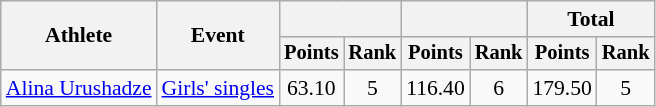<table class="wikitable" style="font-size:90%">
<tr>
<th rowspan="2">Athlete</th>
<th rowspan="2">Event</th>
<th colspan="2"></th>
<th colspan="2"></th>
<th colspan="2">Total</th>
</tr>
<tr style="font-size:95%">
<th>Points</th>
<th>Rank</th>
<th>Points</th>
<th>Rank</th>
<th>Points</th>
<th>Rank</th>
</tr>
<tr align=center>
<td align=left><a href='#'>Alina Urushadze</a></td>
<td align=left><a href='#'>Girls' singles</a></td>
<td>63.10</td>
<td>5</td>
<td>116.40</td>
<td>6</td>
<td>179.50</td>
<td>5</td>
</tr>
</table>
